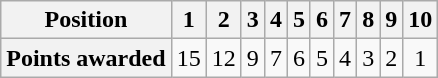<table class="wikitable floatleft" style="text-align: center">
<tr>
<th scope="col">Position</th>
<th scope="col">1</th>
<th scope="col">2</th>
<th scope="col">3</th>
<th scope="col">4</th>
<th scope="col">5</th>
<th scope="col">6</th>
<th scope="col">7</th>
<th scope="col">8</th>
<th scope="col">9</th>
<th scope="col">10</th>
</tr>
<tr>
<th scope="row">Points awarded</th>
<td>15</td>
<td>12</td>
<td>9</td>
<td>7</td>
<td>6</td>
<td>5</td>
<td>4</td>
<td>3</td>
<td>2</td>
<td>1</td>
</tr>
</table>
